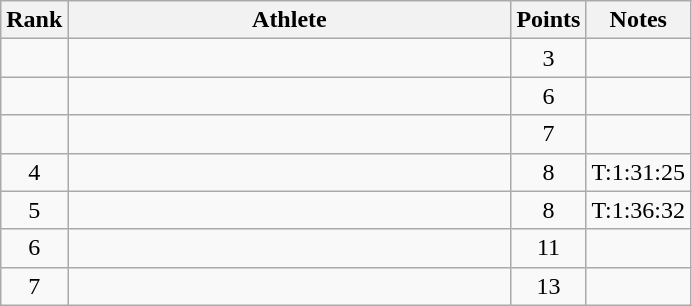<table class="wikitable" style="text-align:center">
<tr>
<th>Rank</th>
<th Style="width:18em">Athlete</th>
<th>Points</th>
<th>Notes</th>
</tr>
<tr>
<td></td>
<td style="text-align:left"></td>
<td>3</td>
<td></td>
</tr>
<tr>
<td></td>
<td style="text-align:left"></td>
<td>6</td>
<td></td>
</tr>
<tr>
<td></td>
<td style="text-align:left"></td>
<td>7</td>
<td></td>
</tr>
<tr>
<td>4</td>
<td style="text-align:left"></td>
<td>8</td>
<td>T:1:31:25</td>
</tr>
<tr>
<td>5</td>
<td style="text-align:left"></td>
<td>8</td>
<td>T:1:36:32</td>
</tr>
<tr>
<td>6</td>
<td style="text-align:left"></td>
<td>11</td>
<td></td>
</tr>
<tr>
<td>7</td>
<td style="text-align:left"></td>
<td>13</td>
<td></td>
</tr>
</table>
